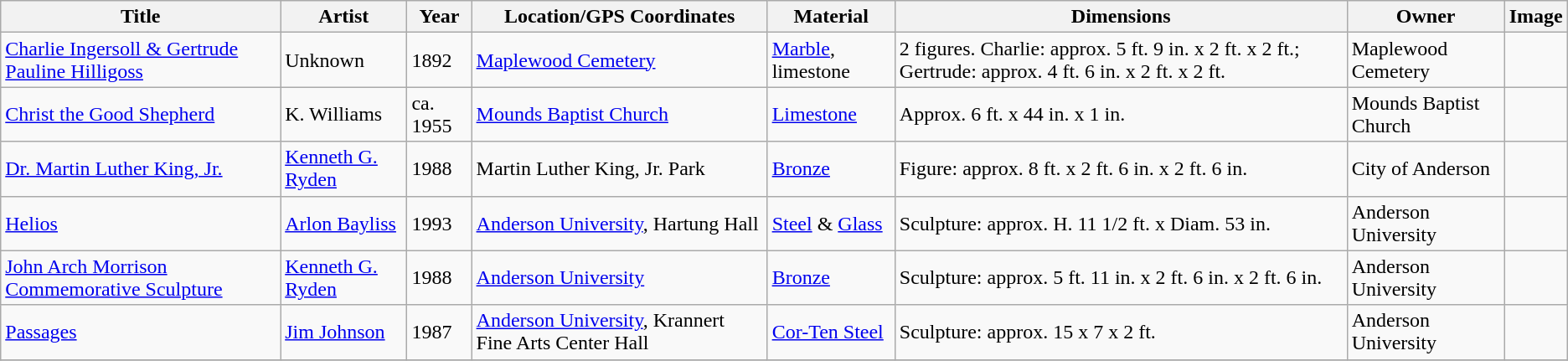<table class="wikitable sortable">
<tr>
<th>Title</th>
<th>Artist</th>
<th>Year</th>
<th>Location/GPS Coordinates</th>
<th>Material</th>
<th>Dimensions</th>
<th>Owner</th>
<th>Image</th>
</tr>
<tr>
<td><a href='#'>Charlie Ingersoll & Gertrude Pauline Hilligoss</a></td>
<td>Unknown</td>
<td>1892</td>
<td><a href='#'>Maplewood Cemetery</a> </td>
<td><a href='#'>Marble</a>, limestone</td>
<td>2 figures. Charlie: approx. 5 ft. 9 in. x 2 ft. x 2 ft.; Gertrude: approx. 4 ft. 6 in. x 2 ft. x 2 ft.</td>
<td>Maplewood Cemetery</td>
<td></td>
</tr>
<tr>
<td><a href='#'>Christ the Good Shepherd</a></td>
<td>K. Williams</td>
<td>ca. 1955</td>
<td><a href='#'>Mounds Baptist Church</a> </td>
<td><a href='#'>Limestone</a></td>
<td>Approx. 6 ft. x 44 in. x 1 in.</td>
<td>Mounds Baptist Church</td>
<td></td>
</tr>
<tr>
<td><a href='#'>Dr. Martin Luther King, Jr.</a></td>
<td><a href='#'>Kenneth G. Ryden</a></td>
<td>1988</td>
<td>Martin Luther King, Jr. Park </td>
<td><a href='#'>Bronze</a></td>
<td>Figure: approx. 8 ft. x 2 ft. 6 in. x 2 ft. 6 in.</td>
<td>City of Anderson</td>
<td></td>
</tr>
<tr>
<td><a href='#'>Helios</a></td>
<td><a href='#'>Arlon Bayliss</a></td>
<td>1993</td>
<td><a href='#'>Anderson University</a>, Hartung Hall </td>
<td><a href='#'>Steel</a> & <a href='#'>Glass</a></td>
<td>Sculpture: approx. H. 11 1/2 ft. x Diam. 53 in.</td>
<td>Anderson University</td>
<td></td>
</tr>
<tr>
<td><a href='#'>John Arch Morrison Commemorative Sculpture</a></td>
<td><a href='#'>Kenneth G. Ryden</a></td>
<td>1988</td>
<td><a href='#'>Anderson University</a></td>
<td><a href='#'>Bronze</a></td>
<td>Sculpture: approx. 5 ft. 11 in. x 2 ft. 6 in. x 2 ft. 6 in.</td>
<td>Anderson University</td>
<td></td>
</tr>
<tr>
<td><a href='#'>Passages</a></td>
<td><a href='#'>Jim Johnson</a></td>
<td>1987</td>
<td><a href='#'>Anderson University</a>, Krannert Fine Arts Center Hall</td>
<td><a href='#'>Cor-Ten Steel</a></td>
<td>Sculpture: approx. 15 x 7 x 2 ft.</td>
<td>Anderson University</td>
<td></td>
</tr>
<tr>
</tr>
</table>
